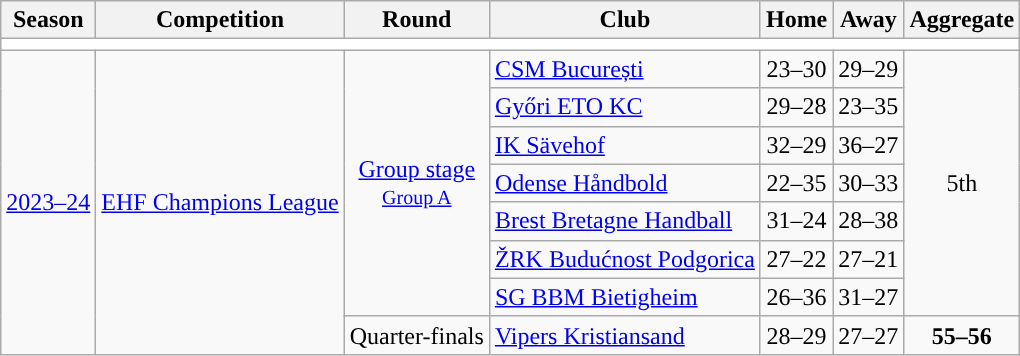<table class="wikitable" style="text-align: left;">
<tr>
<th>Season</th>
<th>Competition</th>
<th>Round</th>
<th>Club</th>
<th>Home</th>
<th>Away</th>
<th>Aggregate</th>
</tr>
<tr>
<td colspan=7 style="text-align: center;" bgcolor=white></td>
</tr>
<tr>
<td rowspan=8><a href='#'>2023–24</a></td>
<td rowspan=8><a href='#'>EHF Champions League</a></td>
<td rowspan=7 style="text-align:center;"><a href='#'>Group stage<br><small>Group A</small></a></td>
<td> <a href='#'>CSM București</a></td>
<td style="text-align:center;">23–30</td>
<td style="text-align:center;">29–29</td>
<td align=center rowspan=7>5th</td>
</tr>
<tr>
<td> <a href='#'>Győri ETO KC</a></td>
<td style="text-align:center;">29–28</td>
<td style="text-align:center;">23–35</td>
</tr>
<tr>
<td> <a href='#'>IK Sävehof</a></td>
<td style="text-align:center;">32–29</td>
<td style="text-align:center;">36–27</td>
</tr>
<tr>
<td> <a href='#'>Odense Håndbold</a></td>
<td style="text-align:center;">22–35</td>
<td style="text-align:center;">30–33</td>
</tr>
<tr>
<td> <a href='#'>Brest Bretagne Handball</a></td>
<td style="text-align:center;">31–24</td>
<td style="text-align:center;">28–38</td>
</tr>
<tr>
<td> <a href='#'>ŽRK Budućnost Podgorica</a></td>
<td style="text-align:center;">27–22</td>
<td style="text-align:center;">27–21</td>
</tr>
<tr>
<td> <a href='#'>SG BBM Bietigheim</a></td>
<td style="text-align:center;">26–36</td>
<td style="text-align:center;">31–27</td>
</tr>
<tr>
<td>Quarter-finals</td>
<td> <a href='#'>Vipers Kristiansand</a></td>
<td style="text-align:center;">28–29</td>
<td style="text-align:center;">27–27</td>
<td style="text-align:center;"><strong>55–56</strong></td>
</tr>
</table>
